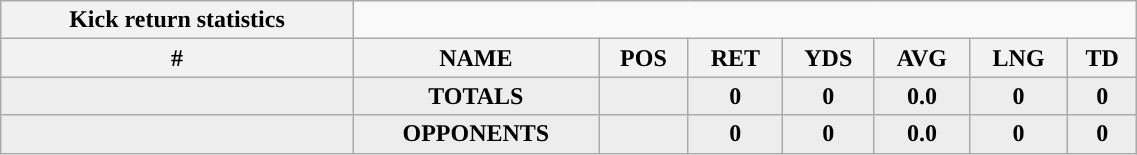<table style="width:60%; text-align:center;" class="wikitable collapsible collapsed">
<tr>
<th style="text-align:center; ">Kick return statistics</th>
</tr>
<tr>
<th>#</th>
<th>NAME</th>
<th>POS</th>
<th>RET</th>
<th>YDS</th>
<th>AVG</th>
<th>LNG</th>
<th>TD</th>
</tr>
<tr style="background-color:#ededed;">
<td></td>
<td><strong>TOTALS</strong></td>
<td></td>
<td><strong>0</strong></td>
<td><strong>0</strong></td>
<td><strong>0.0</strong></td>
<td><strong>0</strong></td>
<td><strong>0</strong></td>
</tr>
<tr style="background-color:#ededed;">
<td></td>
<td><strong>OPPONENTS</strong></td>
<td></td>
<td><strong>0</strong></td>
<td><strong>0</strong></td>
<td><strong>0.0</strong></td>
<td><strong>0</strong></td>
<td><strong>0</strong></td>
</tr>
</table>
